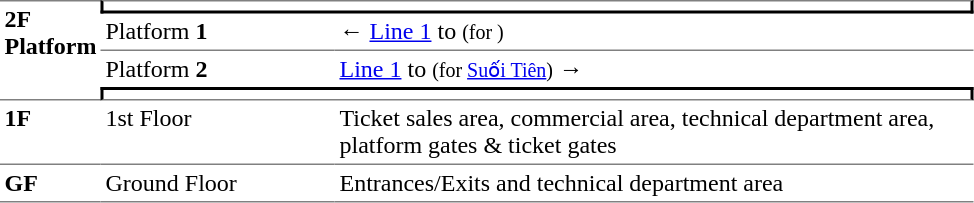<table border=0 cellspacing=0 cellpadding=3>
<tr>
<td style="border-bottom:solid 1px gray;vertical-align:top;border-top:solid 1px gray;" rowspan=4;><strong>2F<br>Platform</strong></td>
<td style="border-top:solid 1px gray;border-right:solid 2px black;border-left:solid 2px black;border-bottom:solid 2px black;text-align:center;" colspan=2></td>
</tr>
<tr>
<td style="border-bottom:solid 1px gray;" width=150>Platform <span><strong>1</strong></span></td>
<td style="border-bottom:solid 1px gray;" width=390>←  <a href='#'>Line 1</a> to  <small>(for )</small></td>
</tr>
<tr>
<td>Platform <span><strong>2</strong></span></td>
<td>  <a href='#'>Line 1</a> to  <small>(for <a href='#'>Suối Tiên</a>)</small> →</td>
</tr>
<tr>
<td style="border-top:solid 2px black;border-right:solid 2px black;border-left:solid 2px black;border-bottom:solid 1px gray;text-align:center;" colspan=2></td>
</tr>
<tr>
<td style="vertical-align:top"><strong>1F</strong></td>
<td style="vertical-align:top">1st Floor</td>
<td style="vertical-align:top">Ticket sales area, commercial area, technical department area, platform gates & ticket gates</td>
</tr>
<tr>
<td style="border-bottom:solid 1px gray;border-top:solid 1px gray; vertical-align:top" width=50><strong>GF</strong></td>
<td style="border-top:solid 1px gray;border-bottom:solid 1px gray; vertical-align:top" width=100>Ground Floor</td>
<td style="border-top:solid 1px gray;border-bottom:solid 1px gray; vertical-align:top" width=420>Entrances/Exits and technical department area</td>
</tr>
</table>
